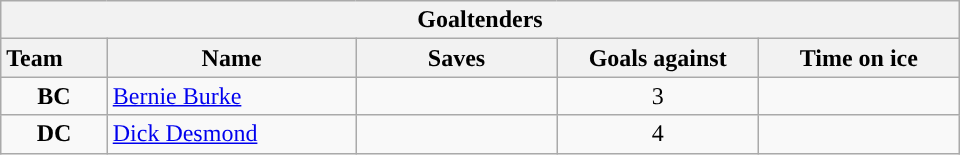<table class="wikitable" style="width:40em; text-align:right;">
<tr>
<th colspan=5>Goaltenders</th>
</tr>
<tr>
<th style="width:4em; text-align:left;">Team</th>
<th style="width:10em;">Name</th>
<th style="width:8em;">Saves</th>
<th style="width:8em;">Goals against</th>
<th style="width:8em;">Time on ice</th>
</tr>
<tr>
<td align=center><strong>BC</strong></td>
<td style="text-align:left;"><a href='#'>Bernie Burke</a></td>
<td align=center></td>
<td align=center>3</td>
<td align=center></td>
</tr>
<tr>
<td align=center><strong>DC</strong></td>
<td style="text-align:left;"><a href='#'>Dick Desmond</a></td>
<td align=center></td>
<td align=center>4</td>
<td align=center></td>
</tr>
</table>
